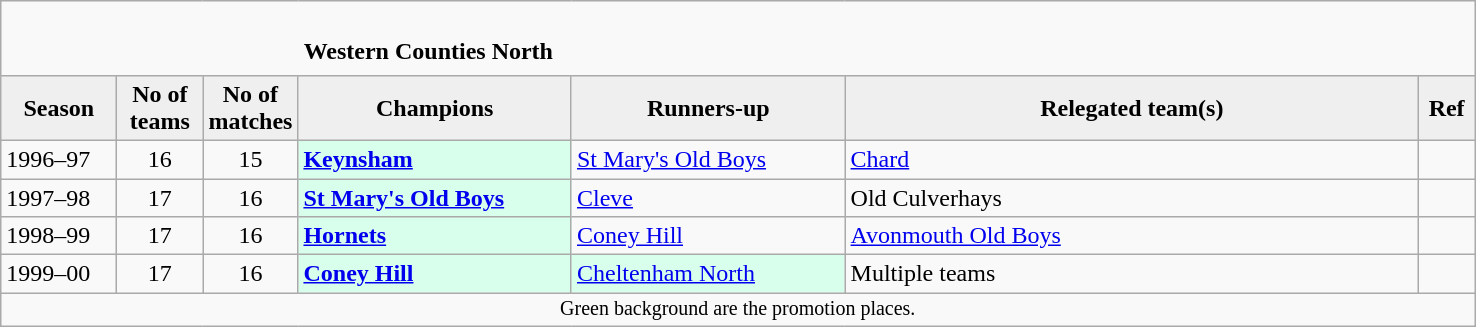<table class="wikitable" style="text-align: left;">
<tr>
<td colspan="11" cellpadding="0" cellspacing="0"><br><table border="0" style="width:100%;" cellpadding="0" cellspacing="0">
<tr>
<td style="width:20%; border:0;"></td>
<td style="border:0;"><strong>Western Counties North</strong></td>
<td style="width:20%; border:0;"></td>
</tr>
</table>
</td>
</tr>
<tr>
<th style="background:#efefef; width:70px;">Season</th>
<th style="background:#efefef; width:50px;">No of teams</th>
<th style="background:#efefef; width:50px;">No of matches</th>
<th style="background:#efefef; width:175px;">Champions</th>
<th style="background:#efefef; width:175px;">Runners-up</th>
<th style="background:#efefef; width:375px;">Relegated team(s)</th>
<th style="background:#efefef; width:30px;">Ref</th>
</tr>
<tr align=left>
<td>1996–97</td>
<td style="text-align: center;">16</td>
<td style="text-align: center;">15</td>
<td style="background:#d8ffeb;"><strong><a href='#'>Keynsham</a></strong></td>
<td><a href='#'>St Mary's Old Boys</a></td>
<td><a href='#'>Chard</a></td>
<td></td>
</tr>
<tr>
<td>1997–98</td>
<td style="text-align: center;">17</td>
<td style="text-align: center;">16</td>
<td style="background:#d8ffeb;"><strong><a href='#'>St Mary's Old Boys</a></strong></td>
<td><a href='#'>Cleve</a></td>
<td>Old Culverhays</td>
<td></td>
</tr>
<tr>
<td>1998–99</td>
<td style="text-align: center;">17</td>
<td style="text-align: center;">16</td>
<td style="background:#d8ffeb;"><strong><a href='#'>Hornets</a></strong></td>
<td><a href='#'>Coney Hill</a></td>
<td><a href='#'>Avonmouth Old Boys</a></td>
<td></td>
</tr>
<tr>
<td>1999–00</td>
<td style="text-align: center;">17</td>
<td style="text-align: center;">16</td>
<td style="background:#d8ffeb;"><strong><a href='#'>Coney Hill</a></strong></td>
<td style="background:#d8ffeb;"><a href='#'>Cheltenham North</a></td>
<td>Multiple teams</td>
<td></td>
</tr>
<tr>
<td colspan="15"  style="border:0; font-size:smaller; text-align:center;">Green background are the promotion places.</td>
</tr>
</table>
